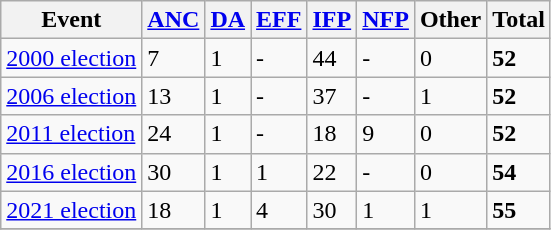<table class="wikitable">
<tr>
<th>Event</th>
<th><a href='#'>ANC</a></th>
<th><a href='#'>DA</a></th>
<th><a href='#'>EFF</a></th>
<th><a href='#'>IFP</a></th>
<th><a href='#'>NFP</a></th>
<th>Other</th>
<th>Total</th>
</tr>
<tr>
<td><a href='#'>2000 election</a></td>
<td>7</td>
<td>1</td>
<td>-</td>
<td>44</td>
<td>-</td>
<td>0</td>
<td><strong>52</strong></td>
</tr>
<tr>
<td><a href='#'>2006 election</a></td>
<td>13</td>
<td>1</td>
<td>-</td>
<td>37</td>
<td>-</td>
<td>1</td>
<td><strong>52</strong></td>
</tr>
<tr>
<td><a href='#'>2011 election</a></td>
<td>24</td>
<td>1</td>
<td>-</td>
<td>18</td>
<td>9</td>
<td>0</td>
<td><strong>52</strong></td>
</tr>
<tr>
<td><a href='#'>2016 election</a></td>
<td>30</td>
<td>1</td>
<td>1</td>
<td>22</td>
<td>-</td>
<td>0</td>
<td><strong>54</strong></td>
</tr>
<tr>
<td><a href='#'>2021 election</a></td>
<td>18</td>
<td>1</td>
<td>4</td>
<td>30</td>
<td>1</td>
<td>1</td>
<td><strong>55</strong></td>
</tr>
<tr>
</tr>
</table>
